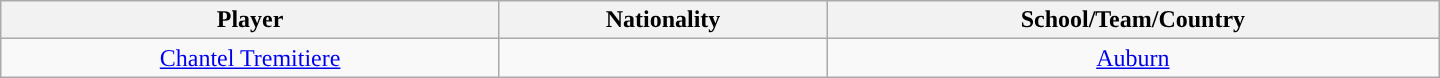<table class="wikitable" style="text-align:center; width:60em">
<tr>
<th>Player</th>
<th>Nationality</th>
<th>School/Team/Country</th>
</tr>
<tr>
<td><a href='#'>Chantel Tremitiere</a></td>
<td></td>
<td><a href='#'>Auburn</a></td>
</tr>
</table>
